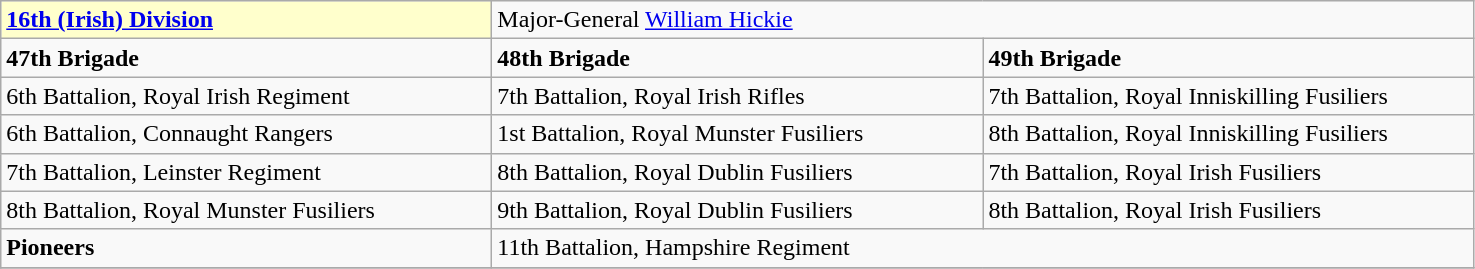<table class="wikitable">
<tr>
<td style="background:#FFFFCC;"><strong><a href='#'>16th (Irish) Division</a>  </strong></td>
<td colspan="2">Major-General <a href='#'>William Hickie</a></td>
</tr>
<tr>
<td width="320pt"><strong>47th Brigade</strong></td>
<td width="320pt"><strong>48th Brigade</strong></td>
<td width="320pt"><strong>49th Brigade</strong></td>
</tr>
<tr>
<td>6th Battalion, Royal Irish Regiment</td>
<td>7th Battalion, Royal Irish Rifles</td>
<td>7th Battalion, Royal Inniskilling Fusiliers</td>
</tr>
<tr>
<td>6th Battalion, Connaught Rangers</td>
<td>1st Battalion, Royal Munster Fusiliers</td>
<td>8th Battalion, Royal Inniskilling Fusiliers</td>
</tr>
<tr>
<td>7th Battalion, Leinster Regiment</td>
<td>8th Battalion, Royal Dublin Fusiliers</td>
<td>7th Battalion, Royal Irish Fusiliers</td>
</tr>
<tr>
<td>8th Battalion, Royal Munster Fusiliers</td>
<td>9th Battalion, Royal Dublin Fusiliers</td>
<td>8th Battalion, Royal Irish Fusiliers</td>
</tr>
<tr>
<td><strong>Pioneers</strong></td>
<td colspan="2">11th Battalion, Hampshire Regiment</td>
</tr>
<tr>
</tr>
</table>
